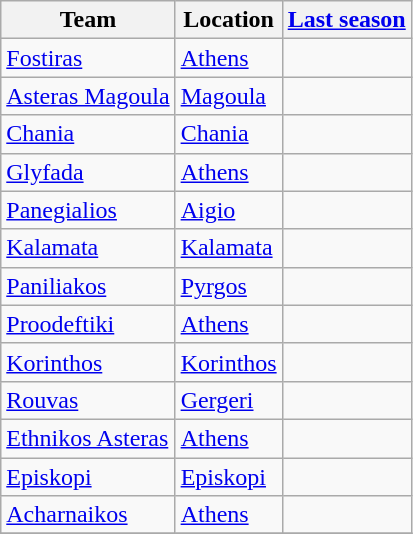<table class="wikitable sortable">
<tr>
<th>Team</th>
<th>Location</th>
<th><a href='#'>Last season</a></th>
</tr>
<tr>
<td><a href='#'>Fostiras</a></td>
<td><a href='#'>Athens</a></td>
<td></td>
</tr>
<tr>
<td><a href='#'>Asteras Magoula</a></td>
<td><a href='#'>Magoula</a></td>
<td></td>
</tr>
<tr>
<td><a href='#'>Chania</a></td>
<td><a href='#'>Chania</a></td>
<td></td>
</tr>
<tr>
<td><a href='#'>Glyfada</a></td>
<td><a href='#'>Athens</a></td>
<td></td>
</tr>
<tr>
<td><a href='#'>Panegialios</a></td>
<td><a href='#'>Aigio</a></td>
<td></td>
</tr>
<tr>
<td><a href='#'>Kalamata</a></td>
<td><a href='#'>Kalamata</a></td>
<td></td>
</tr>
<tr>
<td><a href='#'>Paniliakos</a></td>
<td><a href='#'>Pyrgos</a></td>
<td></td>
</tr>
<tr>
<td><a href='#'>Proodeftiki</a></td>
<td><a href='#'>Athens</a></td>
<td></td>
</tr>
<tr>
<td><a href='#'>Korinthos</a></td>
<td><a href='#'>Korinthos</a></td>
<td></td>
</tr>
<tr>
<td><a href='#'>Rouvas</a></td>
<td><a href='#'>Gergeri</a></td>
<td></td>
</tr>
<tr>
<td><a href='#'>Ethnikos Asteras</a></td>
<td><a href='#'>Athens</a></td>
<td></td>
</tr>
<tr>
<td><a href='#'>Episkopi</a></td>
<td><a href='#'>Episkopi</a></td>
<td></td>
</tr>
<tr>
<td><a href='#'>Acharnaikos</a></td>
<td><a href='#'>Athens</a></td>
<td></td>
</tr>
<tr>
</tr>
</table>
